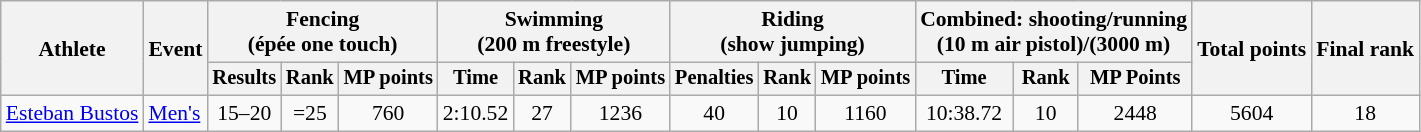<table class="wikitable" style="font-size:90%">
<tr>
<th rowspan="2">Athlete</th>
<th rowspan="2">Event</th>
<th colspan=3>Fencing<br><span>(épée one touch)</span></th>
<th colspan=3>Swimming<br><span>(200 m freestyle)</span></th>
<th colspan=3>Riding<br><span>(show jumping)</span></th>
<th colspan=3>Combined: shooting/running<br><span>(10 m air pistol)/(3000 m)</span></th>
<th rowspan=2>Total points</th>
<th rowspan=2>Final rank</th>
</tr>
<tr style="font-size:95%">
<th>Results</th>
<th>Rank</th>
<th>MP points</th>
<th>Time</th>
<th>Rank</th>
<th>MP points</th>
<th>Penalties</th>
<th>Rank</th>
<th>MP points</th>
<th>Time</th>
<th>Rank</th>
<th>MP Points</th>
</tr>
<tr align=center>
<td align=left><a href='#'>Esteban Bustos</a></td>
<td align=left><a href='#'>Men's</a></td>
<td>15–20</td>
<td>=25</td>
<td>760</td>
<td>2:10.52</td>
<td>27</td>
<td>1236</td>
<td>40</td>
<td>10</td>
<td>1160</td>
<td>10:38.72</td>
<td>10</td>
<td>2448</td>
<td>5604</td>
<td>18</td>
</tr>
</table>
